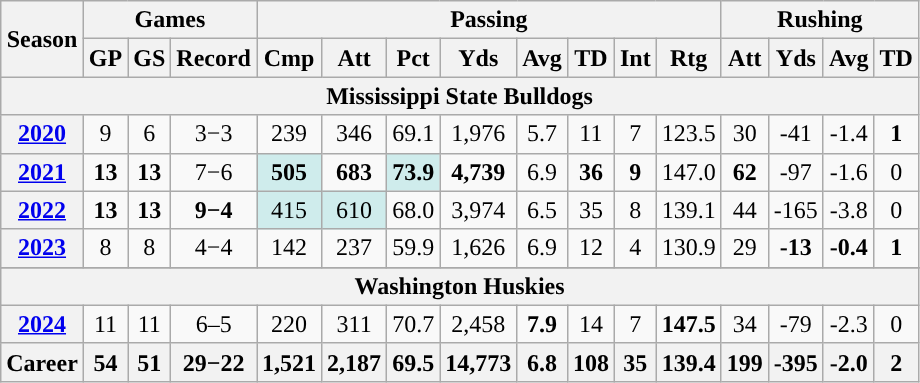<table class="wikitable" style="text-align:center;">
<tr>
<th rowspan="2">Season</th>
<th colspan="3">Games</th>
<th colspan="8">Passing</th>
<th colspan="4">Rushing</th>
</tr>
<tr>
<th>GP</th>
<th>GS</th>
<th>Record</th>
<th>Cmp</th>
<th>Att</th>
<th>Pct</th>
<th>Yds</th>
<th>Avg</th>
<th>TD</th>
<th>Int</th>
<th>Rtg</th>
<th>Att</th>
<th>Yds</th>
<th>Avg</th>
<th>TD</th>
</tr>
<tr>
<th colspan="16">Mississippi State Bulldogs</th>
</tr>
<tr>
<th><a href='#'>2020</a></th>
<td>9</td>
<td>6</td>
<td>3−3</td>
<td>239</td>
<td>346</td>
<td>69.1</td>
<td>1,976</td>
<td>5.7</td>
<td>11</td>
<td>7</td>
<td>123.5</td>
<td>30</td>
<td>-41</td>
<td>-1.4</td>
<td><strong>1</strong></td>
</tr>
<tr>
<th><a href='#'>2021</a></th>
<td><strong>13</strong></td>
<td><strong>13</strong></td>
<td>7−6</td>
<td style="background:#cfecec;"><strong>505</strong></td>
<td><strong>683</strong></td>
<td style="background:#cfecec;"><strong>73.9</strong></td>
<td><strong>4,739</strong></td>
<td>6.9</td>
<td><strong>36</strong></td>
<td><strong>9</strong></td>
<td>147.0</td>
<td><strong>62</strong></td>
<td>-97</td>
<td>-1.6</td>
<td>0</td>
</tr>
<tr>
<th><a href='#'>2022</a></th>
<td><strong>13</strong></td>
<td><strong>13</strong></td>
<td><strong>9−4</strong></td>
<td style="background:#cfecec;">415</td>
<td style="background:#cfecec;">610</td>
<td>68.0</td>
<td>3,974</td>
<td>6.5</td>
<td>35</td>
<td>8</td>
<td>139.1</td>
<td>44</td>
<td>-165</td>
<td>-3.8</td>
<td>0</td>
</tr>
<tr>
<th><a href='#'>2023</a></th>
<td>8</td>
<td>8</td>
<td>4−4</td>
<td>142</td>
<td>237</td>
<td>59.9</td>
<td>1,626</td>
<td>6.9</td>
<td>12</td>
<td>4</td>
<td>130.9</td>
<td>29</td>
<td><strong>-13</strong></td>
<td><strong>-0.4</strong></td>
<td><strong>1</strong></td>
</tr>
<tr>
</tr>
<tr>
<th colspan="16">Washington Huskies</th>
</tr>
<tr>
<th><a href='#'>2024</a></th>
<td>11</td>
<td>11</td>
<td>6–5</td>
<td>220</td>
<td>311</td>
<td>70.7</td>
<td>2,458</td>
<td><strong>7.9</strong></td>
<td>14</td>
<td>7</td>
<td><strong>147.5</strong></td>
<td>34</td>
<td>-79</td>
<td>-2.3</td>
<td>0</td>
</tr>
<tr>
<th>Career</th>
<th>54</th>
<th>51</th>
<th>29−22</th>
<th>1,521</th>
<th>2,187</th>
<th>69.5</th>
<th>14,773</th>
<th>6.8</th>
<th>108</th>
<th>35</th>
<th>139.4</th>
<th>199</th>
<th>-395</th>
<th>-2.0</th>
<th>2</th>
</tr>
</table>
